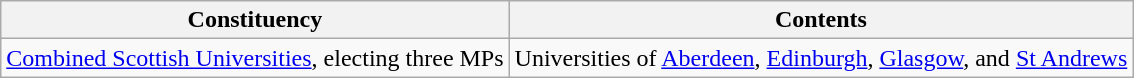<table class="wikitable">
<tr>
<th>Constituency</th>
<th>Contents</th>
</tr>
<tr>
<td><a href='#'>Combined Scottish Universities</a>, electing three MPs</td>
<td>Universities of <a href='#'>Aberdeen</a>, <a href='#'>Edinburgh</a>, <a href='#'>Glasgow</a>, and <a href='#'>St Andrews</a></td>
</tr>
</table>
